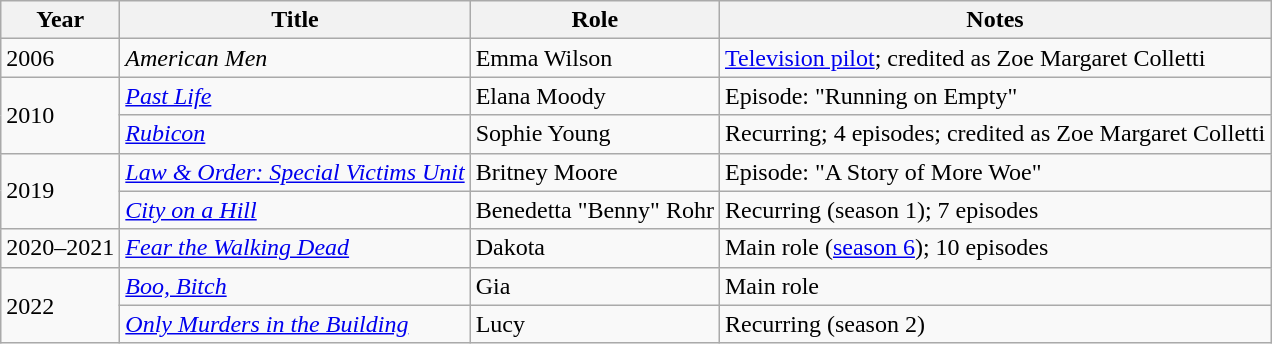<table class="wikitable sortable">
<tr>
<th>Year</th>
<th>Title</th>
<th>Role</th>
<th class="unsortable">Notes</th>
</tr>
<tr>
<td>2006</td>
<td><em>American Men</em></td>
<td>Emma Wilson</td>
<td><a href='#'>Television pilot</a>; credited as Zoe Margaret Colletti</td>
</tr>
<tr>
<td rowspan="2">2010</td>
<td><em><a href='#'>Past Life</a></em></td>
<td>Elana Moody</td>
<td>Episode: "Running on Empty"</td>
</tr>
<tr>
<td><em><a href='#'>Rubicon</a></em></td>
<td>Sophie Young</td>
<td>Recurring; 4 episodes; credited as Zoe Margaret Colletti</td>
</tr>
<tr>
<td rowspan="2">2019</td>
<td><em><a href='#'>Law & Order: Special Victims Unit</a></em></td>
<td>Britney Moore</td>
<td>Episode: "A Story of More Woe"</td>
</tr>
<tr>
<td><em><a href='#'>City on a Hill</a></em></td>
<td>Benedetta "Benny" Rohr</td>
<td>Recurring (season 1); 7 episodes</td>
</tr>
<tr>
<td>2020–2021</td>
<td><em><a href='#'>Fear the Walking Dead</a></em></td>
<td>Dakota</td>
<td>Main role (<a href='#'>season 6</a>); 10 episodes</td>
</tr>
<tr>
<td rowspan="2">2022</td>
<td><em><a href='#'>Boo, Bitch</a></em></td>
<td>Gia</td>
<td>Main role</td>
</tr>
<tr>
<td><em><a href='#'>Only Murders in the Building</a></em></td>
<td>Lucy</td>
<td>Recurring (season 2)</td>
</tr>
</table>
